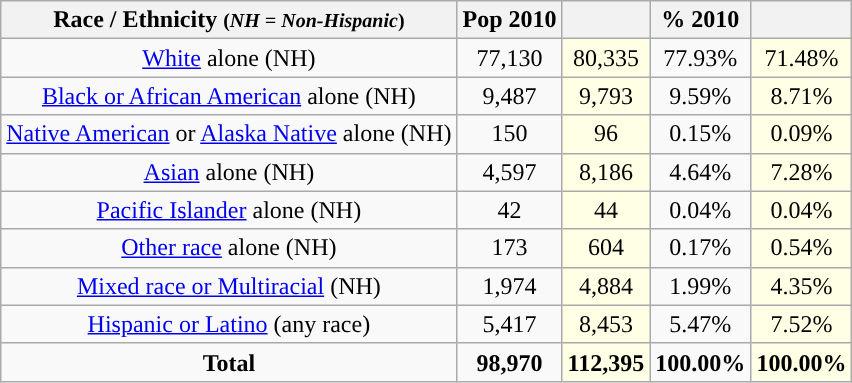<table class="wikitable" style="text-align:center;">
<tr>
<th>Race / Ethnicity <small>(<em>NH = Non-Hispanic</em>)</small></th>
<th>Pop 2010</th>
<th></th>
<th>% 2010</th>
<th></th>
</tr>
<tr>
<td><a href='#'>White</a> alone (NH)</td>
<td>77,130</td>
<td style='background: #ffffe6;'>80,335</td>
<td>77.93%</td>
<td style='background: #ffffe6;'>71.48%</td>
</tr>
<tr>
<td><a href='#'>Black or African American</a> alone (NH)</td>
<td>9,487</td>
<td style='background: #ffffe6;'>9,793</td>
<td>9.59%</td>
<td style='background: #ffffe6;'>8.71%</td>
</tr>
<tr>
<td><a href='#'>Native American</a> or <a href='#'>Alaska Native</a> alone (NH)</td>
<td>150</td>
<td style='background: #ffffe6;'>96</td>
<td>0.15%</td>
<td style='background: #ffffe6;'>0.09%</td>
</tr>
<tr>
<td><a href='#'>Asian</a> alone (NH)</td>
<td>4,597</td>
<td style='background: #ffffe6;'>8,186</td>
<td>4.64%</td>
<td style='background: #ffffe6;'>7.28%</td>
</tr>
<tr>
<td><a href='#'>Pacific Islander</a> alone (NH)</td>
<td>42</td>
<td style='background: #ffffe6;'>44</td>
<td>0.04%</td>
<td style='background: #ffffe6;'>0.04%</td>
</tr>
<tr>
<td><a href='#'>Other race</a> alone (NH)</td>
<td>173</td>
<td style='background: #ffffe6;'>604</td>
<td>0.17%</td>
<td style='background: #ffffe6;'>0.54%</td>
</tr>
<tr>
<td><a href='#'>Mixed race or Multiracial</a> (NH)</td>
<td>1,974</td>
<td style='background: #ffffe6;'>4,884</td>
<td>1.99%</td>
<td style='background: #ffffe6;'>4.35%</td>
</tr>
<tr>
<td><a href='#'>Hispanic or Latino</a> (any race)</td>
<td>5,417</td>
<td style='background: #ffffe6;'>8,453</td>
<td>5.47%</td>
<td style='background: #ffffe6;'>7.52%</td>
</tr>
<tr>
<td><strong>Total</strong></td>
<td><strong>98,970</strong></td>
<td style='background: #ffffe6;'><strong>112,395</strong></td>
<td><strong>100.00%</strong></td>
<td style='background: #ffffe6;'><strong>100.00%</strong></td>
</tr>
</table>
